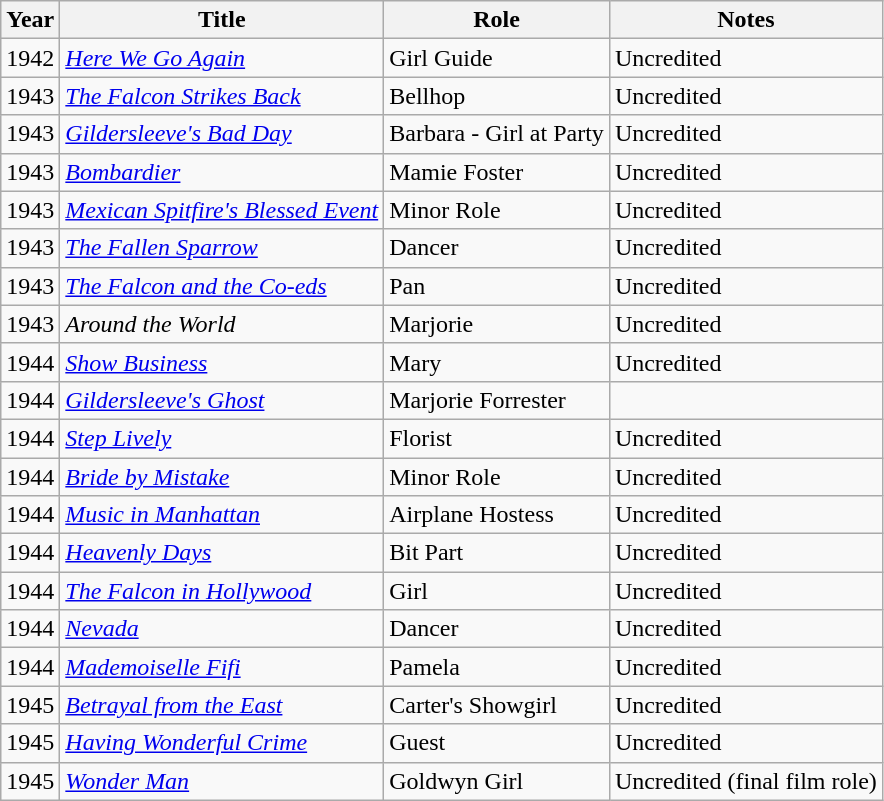<table class="wikitable">
<tr>
<th>Year</th>
<th>Title</th>
<th>Role</th>
<th>Notes</th>
</tr>
<tr>
<td>1942</td>
<td><em><a href='#'>Here We Go Again</a></em></td>
<td>Girl Guide</td>
<td>Uncredited</td>
</tr>
<tr>
<td>1943</td>
<td><em><a href='#'>The Falcon Strikes Back</a></em></td>
<td>Bellhop</td>
<td>Uncredited</td>
</tr>
<tr>
<td>1943</td>
<td><em><a href='#'>Gildersleeve's Bad Day</a></em></td>
<td>Barbara - Girl at Party</td>
<td>Uncredited</td>
</tr>
<tr>
<td>1943</td>
<td><em><a href='#'>Bombardier</a></em></td>
<td>Mamie Foster</td>
<td>Uncredited</td>
</tr>
<tr>
<td>1943</td>
<td><em><a href='#'>Mexican Spitfire's Blessed Event</a></em></td>
<td>Minor Role</td>
<td>Uncredited</td>
</tr>
<tr>
<td>1943</td>
<td><em><a href='#'>The Fallen Sparrow</a></em></td>
<td>Dancer</td>
<td>Uncredited</td>
</tr>
<tr>
<td>1943</td>
<td><em><a href='#'>The Falcon and the Co-eds</a></em></td>
<td>Pan</td>
<td>Uncredited</td>
</tr>
<tr>
<td>1943</td>
<td><em>Around the World</em></td>
<td>Marjorie</td>
<td>Uncredited</td>
</tr>
<tr>
<td>1944</td>
<td><em><a href='#'>Show Business</a></em></td>
<td>Mary</td>
<td>Uncredited</td>
</tr>
<tr>
<td>1944</td>
<td><em><a href='#'>Gildersleeve's Ghost</a></em></td>
<td>Marjorie Forrester</td>
<td></td>
</tr>
<tr>
<td>1944</td>
<td><em><a href='#'>Step Lively</a></em></td>
<td>Florist</td>
<td>Uncredited</td>
</tr>
<tr>
<td>1944</td>
<td><em><a href='#'>Bride by Mistake</a></em></td>
<td>Minor Role</td>
<td>Uncredited</td>
</tr>
<tr>
<td>1944</td>
<td><em><a href='#'>Music in Manhattan</a></em></td>
<td>Airplane Hostess</td>
<td>Uncredited</td>
</tr>
<tr>
<td>1944</td>
<td><em><a href='#'>Heavenly Days</a></em></td>
<td>Bit Part</td>
<td>Uncredited</td>
</tr>
<tr>
<td>1944</td>
<td><em><a href='#'>The Falcon in Hollywood</a></em></td>
<td>Girl</td>
<td>Uncredited</td>
</tr>
<tr>
<td>1944</td>
<td><em><a href='#'>Nevada</a></em></td>
<td>Dancer</td>
<td>Uncredited</td>
</tr>
<tr>
<td>1944</td>
<td><em><a href='#'>Mademoiselle Fifi</a></em></td>
<td>Pamela</td>
<td>Uncredited</td>
</tr>
<tr>
<td>1945</td>
<td><em><a href='#'>Betrayal from the East</a></em></td>
<td>Carter's Showgirl</td>
<td>Uncredited</td>
</tr>
<tr>
<td>1945</td>
<td><em><a href='#'>Having Wonderful Crime</a></em></td>
<td>Guest</td>
<td>Uncredited</td>
</tr>
<tr>
<td>1945</td>
<td><em><a href='#'>Wonder Man</a></em></td>
<td>Goldwyn Girl</td>
<td>Uncredited (final film role)</td>
</tr>
</table>
